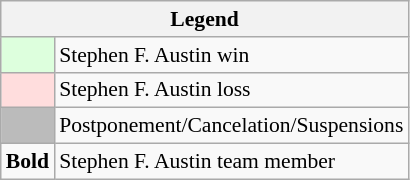<table class="wikitable" style="font-size:90%">
<tr>
<th colspan="2">Legend</th>
</tr>
<tr>
<td bgcolor="#ddffdd"> </td>
<td>Stephen F. Austin win</td>
</tr>
<tr>
<td bgcolor="#ffdddd"> </td>
<td>Stephen F. Austin loss</td>
</tr>
<tr>
<td bgcolor="#bbbbbb"> </td>
<td>Postponement/Cancelation/Suspensions</td>
</tr>
<tr>
<td><strong>Bold</strong></td>
<td>Stephen F. Austin team member</td>
</tr>
</table>
